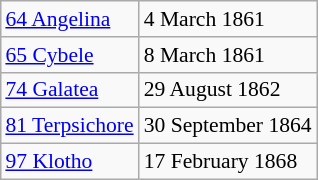<table class="wikitable" align="right" style="margin: 1em; margin-top: 0; font-size: 0.9em;">
<tr>
<td><a href='#'>64 Angelina</a></td>
<td>4 March 1861</td>
</tr>
<tr>
<td><a href='#'>65 Cybele</a></td>
<td>8 March 1861</td>
</tr>
<tr>
<td><a href='#'>74 Galatea</a></td>
<td>29 August 1862</td>
</tr>
<tr>
<td><a href='#'>81 Terpsichore</a></td>
<td>30 September 1864</td>
</tr>
<tr>
<td><a href='#'>97 Klotho</a></td>
<td>17 February 1868</td>
</tr>
</table>
